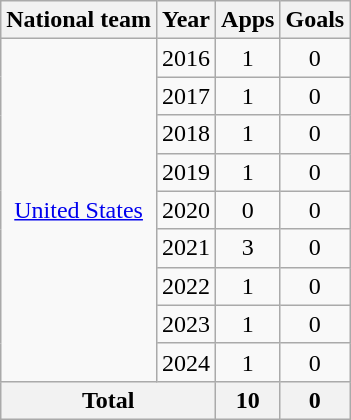<table class="wikitable" style="text-align:center">
<tr>
<th>National team</th>
<th>Year</th>
<th>Apps</th>
<th>Goals</th>
</tr>
<tr>
<td rowspan="9"><a href='#'>United States</a></td>
<td>2016</td>
<td>1</td>
<td>0</td>
</tr>
<tr>
<td>2017</td>
<td>1</td>
<td>0</td>
</tr>
<tr>
<td>2018</td>
<td>1</td>
<td>0</td>
</tr>
<tr>
<td>2019</td>
<td>1</td>
<td>0</td>
</tr>
<tr>
<td>2020</td>
<td>0</td>
<td>0</td>
</tr>
<tr>
<td>2021</td>
<td>3</td>
<td>0</td>
</tr>
<tr>
<td>2022</td>
<td>1</td>
<td>0</td>
</tr>
<tr>
<td>2023</td>
<td>1</td>
<td>0</td>
</tr>
<tr>
<td>2024</td>
<td>1</td>
<td>0</td>
</tr>
<tr>
<th colspan="2">Total</th>
<th>10</th>
<th>0</th>
</tr>
</table>
